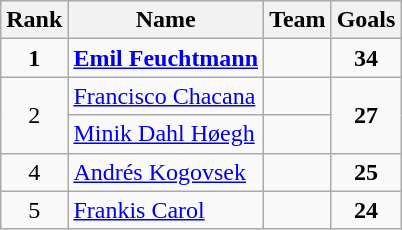<table class="wikitable" style="text-align: center;">
<tr>
<th>Rank</th>
<th>Name</th>
<th>Team</th>
<th>Goals</th>
</tr>
<tr>
<td><strong>1</strong></td>
<td align="left"><strong><a href='#'>Emil Feuchtmann</a></strong></td>
<td align="left"><strong></strong></td>
<td><strong>34</strong></td>
</tr>
<tr>
<td rowspan=2>2</td>
<td align="left"><a href='#'>Francisco Chacana</a></td>
<td align="left"></td>
<td rowspan=2><strong>27</strong></td>
</tr>
<tr>
<td align="left"><a href='#'>Minik Dahl Høegh</a></td>
<td align="left"></td>
</tr>
<tr>
<td>4</td>
<td align="left"><a href='#'>Andrés Kogovsek</a></td>
<td align="left"></td>
<td><strong>25</strong></td>
</tr>
<tr>
<td>5</td>
<td align="left"><a href='#'>Frankis Carol</a></td>
<td align="left"></td>
<td><strong>24</strong></td>
</tr>
</table>
